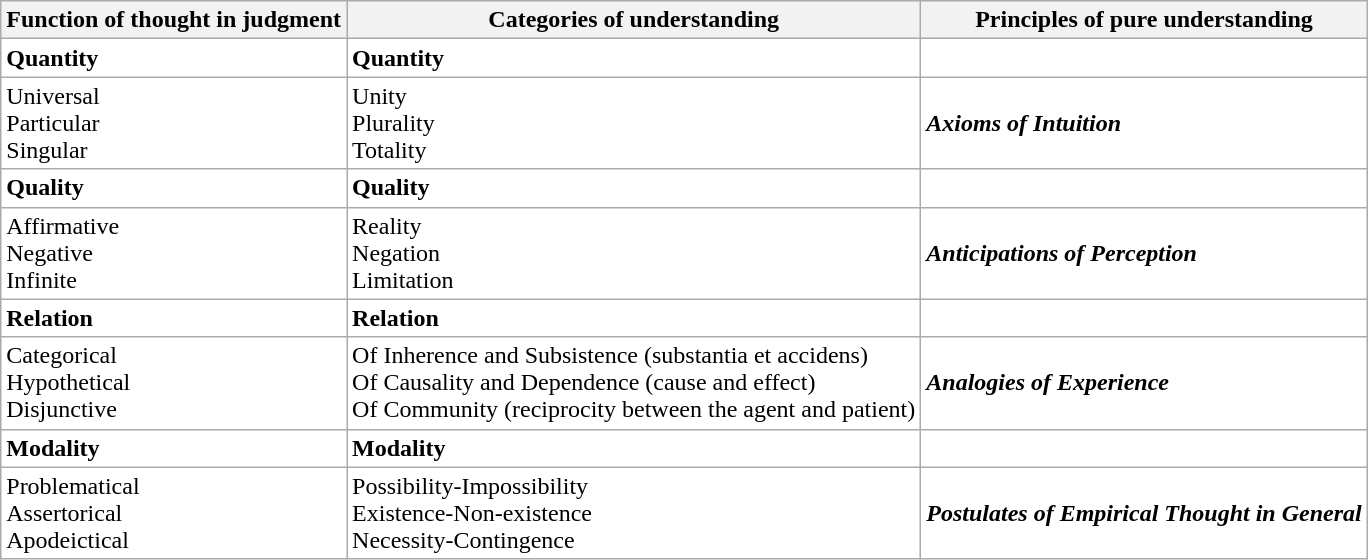<table class="wikitable" style="background:white;">
<tr>
<th>Function of thought in judgment</th>
<th>Categories of understanding</th>
<th>Principles of pure understanding</th>
</tr>
<tr>
<td><strong>Quantity</strong></td>
<td><strong>Quantity</strong></td>
<td></td>
</tr>
<tr>
<td>Universal<br>Particular<br>Singular</td>
<td>Unity<br>Plurality<br>Totality</td>
<td><strong><em>Axioms of Intuition</em></strong></td>
</tr>
<tr>
<td><strong>Quality</strong></td>
<td><strong>Quality</strong></td>
<td></td>
</tr>
<tr>
<td>Affirmative<br>Negative<br>Infinite</td>
<td>Reality<br>Negation<br>Limitation</td>
<td><strong><em>Anticipations of Perception</em></strong></td>
</tr>
<tr>
<td><strong>Relation</strong></td>
<td><strong>Relation</strong></td>
<td></td>
</tr>
<tr>
<td>Categorical<br>Hypothetical<br>Disjunctive</td>
<td>Of Inherence and Subsistence (substantia et accidens)<br>Of Causality and Dependence (cause and effect)<br>Of Community (reciprocity between the agent and patient)</td>
<td><strong><em>Analogies of Experience</em></strong></td>
</tr>
<tr>
<td><strong>Modality</strong></td>
<td><strong>Modality</strong></td>
<td></td>
</tr>
<tr>
<td>Problematical<br>Assertorical<br>Apodeictical</td>
<td>Possibility-Impossibility<br>Existence-Non-existence<br>Necessity-Contingence</td>
<td><strong><em>Postulates of Empirical Thought in General</em></strong></td>
</tr>
</table>
